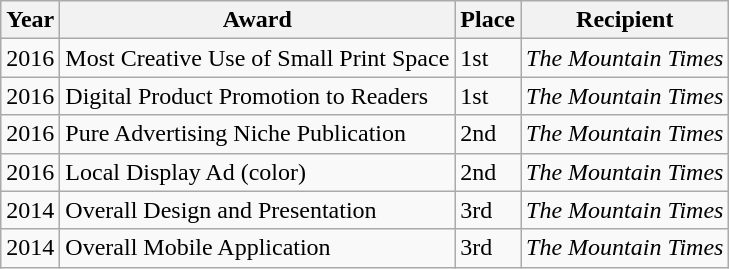<table class="wikitable">
<tr>
<th>Year</th>
<th>Award</th>
<th>Place</th>
<th>Recipient</th>
</tr>
<tr>
<td>2016</td>
<td>Most Creative Use of Small Print Space</td>
<td>1st</td>
<td><em>The Mountain Times</em></td>
</tr>
<tr>
<td>2016</td>
<td>Digital Product Promotion to Readers</td>
<td>1st</td>
<td><em>The Mountain Times</em></td>
</tr>
<tr>
<td>2016</td>
<td>Pure Advertising Niche Publication</td>
<td>2nd</td>
<td><em>The Mountain Times</em></td>
</tr>
<tr>
<td>2016</td>
<td>Local Display Ad (color)</td>
<td>2nd</td>
<td><em>The Mountain Times</em></td>
</tr>
<tr>
<td>2014</td>
<td>Overall Design and Presentation</td>
<td>3rd</td>
<td><em>The Mountain Times</em></td>
</tr>
<tr>
<td>2014</td>
<td>Overall Mobile Application</td>
<td>3rd</td>
<td><em>The Mountain Times</em></td>
</tr>
</table>
